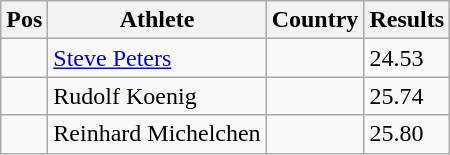<table class="wikitable">
<tr>
<th>Pos</th>
<th>Athlete</th>
<th>Country</th>
<th>Results</th>
</tr>
<tr>
<td align="center"></td>
<td><a href='#'>Steve Peters</a></td>
<td></td>
<td>24.53</td>
</tr>
<tr>
<td align="center"></td>
<td>Rudolf Koenig</td>
<td></td>
<td>25.74</td>
</tr>
<tr>
<td align="center"></td>
<td>Reinhard Michelchen</td>
<td></td>
<td>25.80</td>
</tr>
</table>
